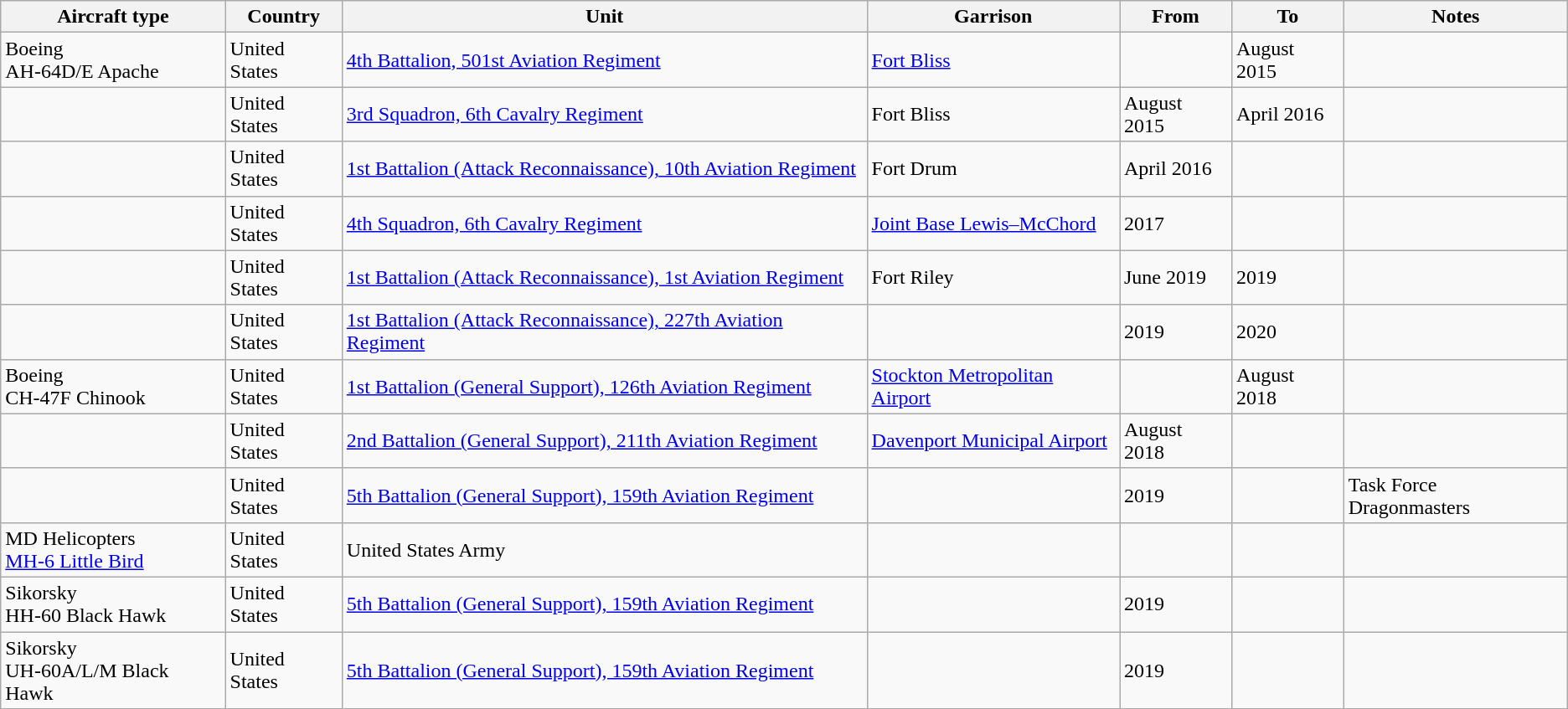<table class="wikitable">
<tr>
<th>Aircraft type</th>
<th>Country</th>
<th>Unit</th>
<th>Garrison</th>
<th>From</th>
<th>To</th>
<th>Notes</th>
</tr>
<tr>
<td>Boeing<br>AH-64D/E Apache</td>
<td>United States</td>
<td><a href='#'>4th Battalion, 501st Aviation Regiment</a></td>
<td><a href='#'>Fort Bliss</a></td>
<td></td>
<td>August 2015</td>
<td></td>
</tr>
<tr>
<td></td>
<td>United States</td>
<td><a href='#'>3rd Squadron, 6th Cavalry Regiment</a></td>
<td>Fort Bliss</td>
<td>August 2015</td>
<td>April 2016</td>
<td></td>
</tr>
<tr>
<td></td>
<td>United States</td>
<td><a href='#'>1st Battalion (Attack Reconnaissance), 10th Aviation Regiment</a></td>
<td>Fort Drum</td>
<td>April 2016</td>
<td></td>
<td></td>
</tr>
<tr>
<td></td>
<td>United States</td>
<td><a href='#'>4th Squadron, 6th Cavalry Regiment</a></td>
<td><a href='#'>Joint Base Lewis–McChord</a></td>
<td>2017</td>
<td></td>
<td></td>
</tr>
<tr>
<td></td>
<td>United States</td>
<td><a href='#'>1st Battalion (Attack Reconnaissance), 1st Aviation Regiment</a></td>
<td>Fort Riley</td>
<td>June 2019</td>
<td>2019</td>
<td></td>
</tr>
<tr>
<td></td>
<td>United States</td>
<td><a href='#'>1st Battalion (Attack Reconnaissance), 227th Aviation Regiment</a></td>
<td></td>
<td>2019</td>
<td>2020</td>
<td></td>
</tr>
<tr>
<td>Boeing<br>CH-47F Chinook</td>
<td>United States</td>
<td><a href='#'>1st Battalion (General Support), 126th Aviation Regiment</a></td>
<td><a href='#'>Stockton Metropolitan Airport</a></td>
<td></td>
<td>August 2018</td>
<td></td>
</tr>
<tr>
<td></td>
<td>United States</td>
<td><a href='#'>2nd Battalion (General Support), 211th Aviation Regiment</a></td>
<td><a href='#'>Davenport Municipal Airport</a></td>
<td>August 2018</td>
<td></td>
<td></td>
</tr>
<tr>
<td></td>
<td>United States</td>
<td><a href='#'>5th Battalion (General Support), 159th Aviation Regiment</a></td>
<td></td>
<td>2019</td>
<td></td>
<td>Task Force Dragonmasters</td>
</tr>
<tr>
<td>MD Helicopters<br><a href='#'>MH-6 Little Bird</a></td>
<td>United States</td>
<td>United States Army</td>
<td></td>
<td></td>
<td></td>
<td></td>
</tr>
<tr>
<td>Sikorsky<br>HH-60 Black Hawk</td>
<td>United States</td>
<td><a href='#'>5th Battalion (General Support), 159th Aviation Regiment</a></td>
<td></td>
<td>2019</td>
<td></td>
<td></td>
</tr>
<tr>
<td>Sikorsky<br>UH-60A/L/M Black Hawk</td>
<td>United States</td>
<td><a href='#'>5th Battalion (General Support), 159th Aviation Regiment</a></td>
<td></td>
<td>2019</td>
<td></td>
<td></td>
</tr>
</table>
